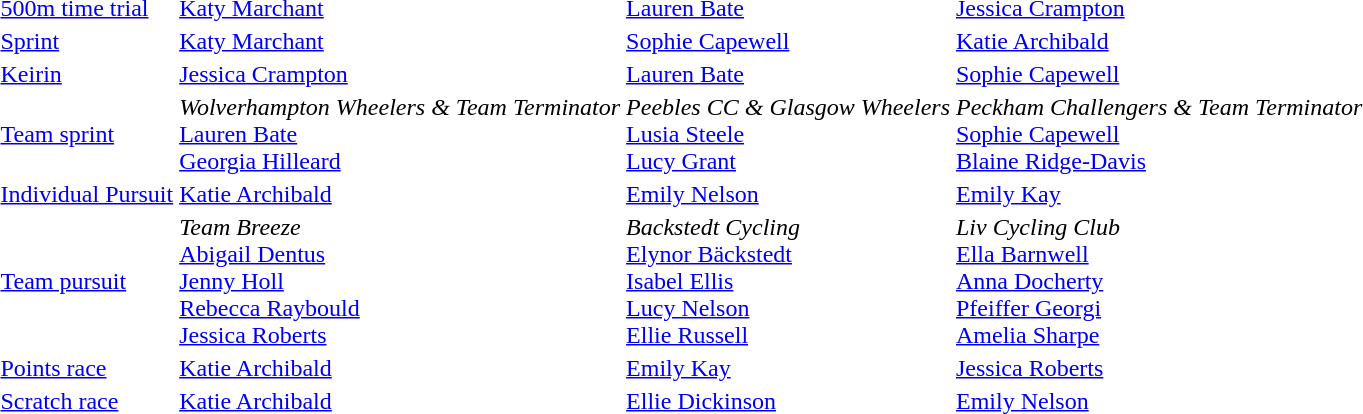<table>
<tr style="background:#ccc;">
</tr>
<tr>
<td><a href='#'>500m time trial</a></td>
<td><a href='#'>Katy Marchant</a></td>
<td><a href='#'>Lauren Bate</a></td>
<td><a href='#'>Jessica Crampton</a></td>
</tr>
<tr>
<td><a href='#'>Sprint</a></td>
<td><a href='#'>Katy Marchant</a></td>
<td><a href='#'>Sophie Capewell</a></td>
<td><a href='#'>Katie Archibald</a></td>
</tr>
<tr>
<td><a href='#'>Keirin</a></td>
<td><a href='#'>Jessica Crampton</a></td>
<td><a href='#'>Lauren Bate</a></td>
<td><a href='#'>Sophie Capewell</a></td>
</tr>
<tr>
<td><a href='#'>Team sprint</a></td>
<td><em>Wolverhampton Wheelers & Team Terminator</em><br><a href='#'>Lauren Bate</a>  <br> <a href='#'>Georgia Hilleard</a></td>
<td><em>Peebles CC & Glasgow Wheelers</em><br><a href='#'>Lusia Steele</a>  <br> <a href='#'>Lucy Grant</a></td>
<td><em>Peckham Challengers & Team Terminator</em><br><a href='#'>Sophie Capewell</a> <br> <a href='#'>Blaine Ridge-Davis</a></td>
</tr>
<tr>
<td><a href='#'>Individual Pursuit</a></td>
<td><a href='#'>Katie Archibald</a></td>
<td><a href='#'>Emily Nelson</a></td>
<td><a href='#'>Emily Kay</a></td>
</tr>
<tr>
<td><a href='#'>Team pursuit</a></td>
<td><em>Team Breeze</em>  <br><a href='#'>Abigail Dentus</a><br> <a href='#'>Jenny Holl</a><br><a href='#'>Rebecca Raybould</a> <br> <a href='#'>Jessica Roberts</a></td>
<td><em>Backstedt Cycling</em><br><a href='#'>Elynor Bäckstedt</a><br> <a href='#'>Isabel Ellis</a><br><a href='#'>Lucy Nelson</a> <br> <a href='#'>Ellie Russell</a></td>
<td><em>Liv Cycling Club</em><br><a href='#'>Ella Barnwell</a><br> <a href='#'>Anna Docherty</a><br><a href='#'>Pfeiffer Georgi</a> <br> <a href='#'>Amelia Sharpe</a></td>
</tr>
<tr>
<td><a href='#'>Points race</a></td>
<td><a href='#'>Katie Archibald</a></td>
<td><a href='#'>Emily Kay</a></td>
<td><a href='#'>Jessica Roberts</a></td>
</tr>
<tr>
<td><a href='#'>Scratch race</a></td>
<td><a href='#'>Katie Archibald</a></td>
<td><a href='#'>Ellie Dickinson</a></td>
<td><a href='#'>Emily Nelson</a></td>
</tr>
</table>
